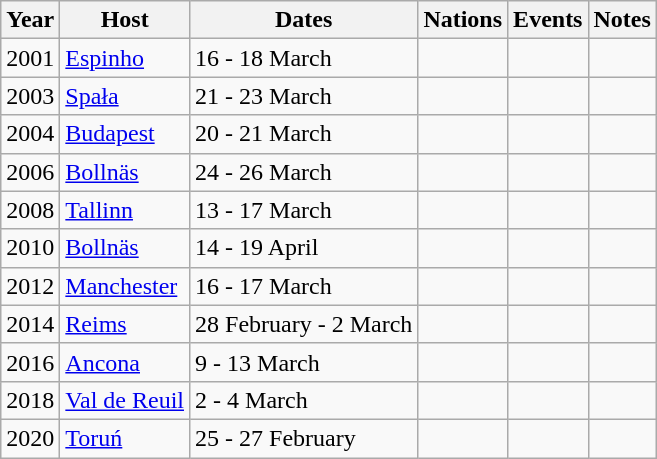<table class="wikitable">
<tr>
<th>Year</th>
<th>Host</th>
<th>Dates</th>
<th>Nations</th>
<th>Events</th>
<th>Notes</th>
</tr>
<tr>
<td>2001</td>
<td> <a href='#'>Espinho</a></td>
<td>16 - 18 March</td>
<td></td>
<td></td>
<td></td>
</tr>
<tr>
<td>2003</td>
<td> <a href='#'>Spała</a></td>
<td>21 - 23 March</td>
<td></td>
<td></td>
<td></td>
</tr>
<tr>
<td>2004</td>
<td> <a href='#'>Budapest</a></td>
<td>20 - 21 March</td>
<td></td>
<td></td>
<td></td>
</tr>
<tr>
<td>2006</td>
<td> <a href='#'>Bollnäs</a></td>
<td>24 - 26 March</td>
<td></td>
<td></td>
<td></td>
</tr>
<tr>
<td>2008</td>
<td> <a href='#'>Tallinn</a></td>
<td>13 - 17 March</td>
<td></td>
<td></td>
<td></td>
</tr>
<tr>
<td>2010</td>
<td> <a href='#'>Bollnäs</a></td>
<td>14 - 19 April</td>
<td></td>
<td></td>
<td></td>
</tr>
<tr>
<td>2012</td>
<td> <a href='#'>Manchester</a></td>
<td>16 - 17 March</td>
<td></td>
<td></td>
<td></td>
</tr>
<tr>
<td>2014</td>
<td> <a href='#'>Reims</a></td>
<td>28 February - 2 March</td>
<td></td>
<td></td>
<td></td>
</tr>
<tr>
<td>2016</td>
<td> <a href='#'>Ancona</a></td>
<td>9 - 13 March</td>
<td></td>
<td></td>
<td></td>
</tr>
<tr>
<td>2018</td>
<td> <a href='#'>Val de Reuil</a></td>
<td>2 - 4 March</td>
<td></td>
<td></td>
<td></td>
</tr>
<tr>
<td>2020</td>
<td> <a href='#'>Toruń</a></td>
<td>25 - 27 February</td>
<td></td>
<td></td>
<td></td>
</tr>
</table>
